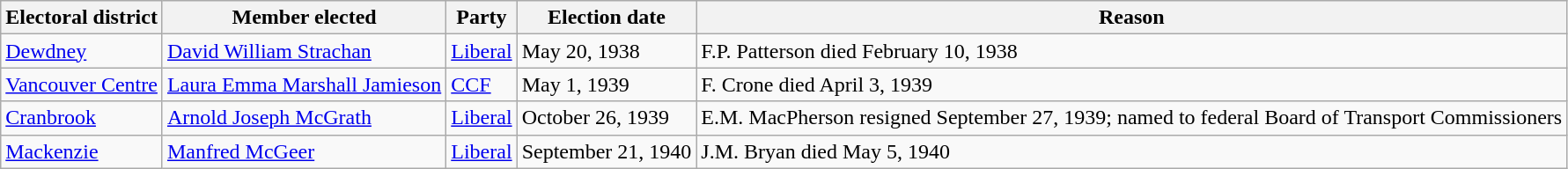<table class="wikitable sortable">
<tr>
<th>Electoral district</th>
<th>Member elected</th>
<th>Party</th>
<th>Election date</th>
<th>Reason</th>
</tr>
<tr>
<td><a href='#'>Dewdney</a></td>
<td><a href='#'>David William Strachan</a></td>
<td><a href='#'>Liberal</a></td>
<td>May 20, 1938</td>
<td>F.P. Patterson died February 10, 1938</td>
</tr>
<tr>
<td><a href='#'>Vancouver Centre</a></td>
<td><a href='#'>Laura Emma Marshall Jamieson</a></td>
<td><a href='#'>CCF</a></td>
<td>May 1, 1939</td>
<td>F. Crone died April 3, 1939</td>
</tr>
<tr>
<td><a href='#'>Cranbrook</a></td>
<td><a href='#'>Arnold Joseph McGrath</a></td>
<td><a href='#'>Liberal</a></td>
<td>October 26, 1939</td>
<td>E.M. MacPherson resigned September 27, 1939; named to federal Board of Transport Commissioners</td>
</tr>
<tr>
<td><a href='#'>Mackenzie</a></td>
<td><a href='#'>Manfred McGeer</a></td>
<td><a href='#'>Liberal</a></td>
<td>September 21, 1940</td>
<td>J.M. Bryan died May 5, 1940</td>
</tr>
</table>
